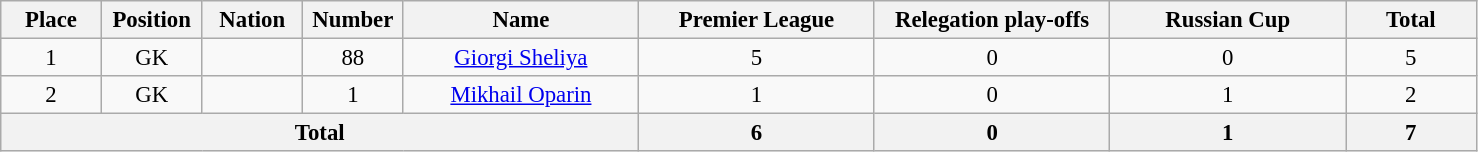<table class="wikitable" style="font-size: 95%; text-align: center;">
<tr>
<th width=60>Place</th>
<th width=60>Position</th>
<th width=60>Nation</th>
<th width=60>Number</th>
<th width=150>Name</th>
<th width=150>Premier League</th>
<th width=150>Relegation play-offs</th>
<th width=150>Russian Cup</th>
<th width=80>Total</th>
</tr>
<tr>
<td>1</td>
<td>GK</td>
<td></td>
<td>88</td>
<td><a href='#'>Giorgi Sheliya</a></td>
<td>5</td>
<td>0</td>
<td>0</td>
<td>5</td>
</tr>
<tr>
<td>2</td>
<td>GK</td>
<td></td>
<td>1</td>
<td><a href='#'>Mikhail Oparin</a></td>
<td>1</td>
<td>0</td>
<td>1</td>
<td>2</td>
</tr>
<tr>
<th colspan=5>Total</th>
<th>6</th>
<th>0</th>
<th>1</th>
<th>7</th>
</tr>
</table>
